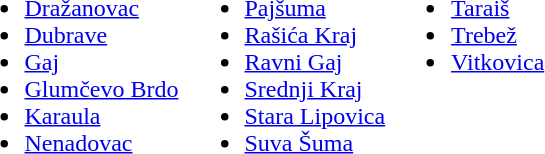<table>
<tr valign=top>
<td><br><ul><li><a href='#'>Dražanovac</a></li><li><a href='#'>Dubrave</a></li><li><a href='#'>Gaj</a></li><li><a href='#'>Glumčevo Brdo</a></li><li><a href='#'>Karaula</a></li><li><a href='#'>Nenadovac</a></li></ul></td>
<td><br><ul><li><a href='#'>Pajšuma</a></li><li><a href='#'>Rašića Kraj</a></li><li><a href='#'>Ravni Gaj</a></li><li><a href='#'>Srednji Kraj</a></li><li><a href='#'>Stara Lipovica</a></li><li><a href='#'>Suva Šuma</a></li></ul></td>
<td><br><ul><li><a href='#'>Taraiš</a></li><li><a href='#'>Trebež</a></li><li><a href='#'>Vitkovica</a></li></ul></td>
</tr>
</table>
